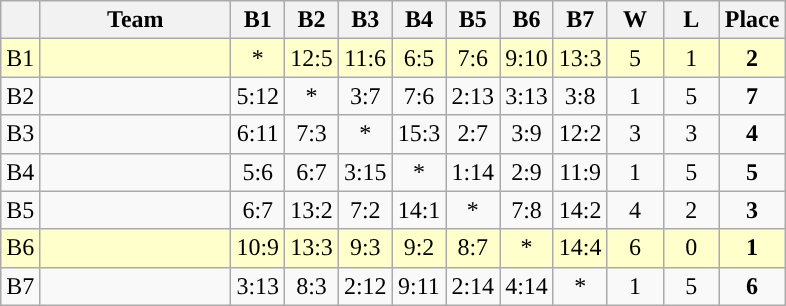<table class="wikitable" style="text-align:center;">
<tr>
<th></th>
<th width="120">Team</th>
<th width="25">B1</th>
<th width="25">B2</th>
<th width="25">B3</th>
<th width="25">B4</th>
<th width="25">B5</th>
<th width="25">B6</th>
<th width="25">B7</th>
<th width="30">W</th>
<th width="30">L</th>
<th>Place</th>
</tr>
<tr bgcolor=#ffffcc>
<td>B1</td>
<td align=left></td>
<td>*</td>
<td>12:5</td>
<td>11:6</td>
<td>6:5</td>
<td>7:6</td>
<td>9:10</td>
<td>13:3</td>
<td>5</td>
<td>1</td>
<td><strong>2</strong></td>
</tr>
<tr>
<td>B2</td>
<td align=left></td>
<td>5:12</td>
<td>*</td>
<td>3:7</td>
<td>7:6</td>
<td>2:13</td>
<td>3:13</td>
<td>3:8</td>
<td>1</td>
<td>5</td>
<td><strong>7</strong></td>
</tr>
<tr>
<td>B3</td>
<td align=left></td>
<td>6:11</td>
<td>7:3</td>
<td>*</td>
<td>15:3</td>
<td>2:7</td>
<td>3:9</td>
<td>12:2</td>
<td>3</td>
<td>3</td>
<td><strong>4</strong></td>
</tr>
<tr>
<td>B4</td>
<td align=left></td>
<td>5:6</td>
<td>6:7</td>
<td>3:15</td>
<td>*</td>
<td>1:14</td>
<td>2:9</td>
<td>11:9</td>
<td>1</td>
<td>5</td>
<td><strong>5</strong></td>
</tr>
<tr>
<td>B5</td>
<td align=left></td>
<td>6:7</td>
<td>13:2</td>
<td>7:2</td>
<td>14:1</td>
<td>*</td>
<td>7:8</td>
<td>14:2</td>
<td>4</td>
<td>2</td>
<td><strong>3</strong></td>
</tr>
<tr bgcolor=#ffffcc>
<td>B6</td>
<td align=left></td>
<td>10:9</td>
<td>13:3</td>
<td>9:3</td>
<td>9:2</td>
<td>8:7</td>
<td>*</td>
<td>14:4</td>
<td>6</td>
<td>0</td>
<td><strong>1</strong></td>
</tr>
<tr>
<td>B7</td>
<td align=left></td>
<td>3:13</td>
<td>8:3</td>
<td>2:12</td>
<td>9:11</td>
<td>2:14</td>
<td>4:14</td>
<td>*</td>
<td>1</td>
<td>5</td>
<td><strong>6</strong></td>
</tr>
</table>
